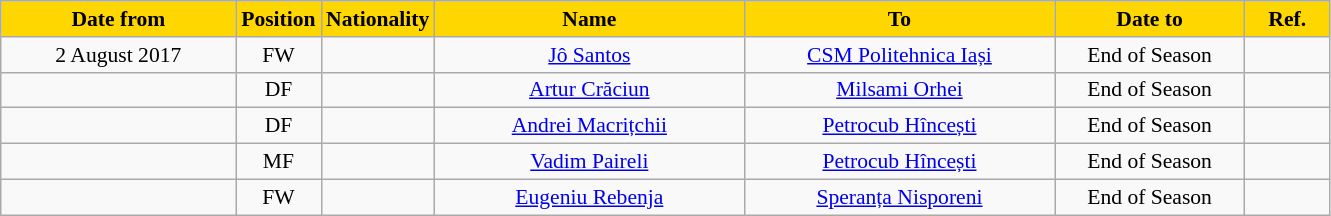<table class="wikitable" style="text-align:center; font-size:90%; ">
<tr>
<th style="background:gold; color:black; width:150px;">Date from</th>
<th style="background:gold; color:black; width:50px;">Position</th>
<th style="background:gold; color:black; width:50px;">Nationality</th>
<th style="background:gold; color:black; width:200px;">Name</th>
<th style="background:gold; color:black; width:200px;">To</th>
<th style="background:gold; color:black; width:120px;">Date to</th>
<th style="background:gold; color:black; width:50px;">Ref.</th>
</tr>
<tr>
<td>2 August 2017</td>
<td>FW</td>
<td></td>
<td><a href='#'>Jô Santos</a></td>
<td><a href='#'>CSM Politehnica Iași</a></td>
<td>End of Season</td>
<td></td>
</tr>
<tr>
<td></td>
<td>DF</td>
<td></td>
<td><a href='#'>Artur Crăciun</a></td>
<td><a href='#'>Milsami Orhei</a></td>
<td>End of Season</td>
<td></td>
</tr>
<tr>
<td></td>
<td>DF</td>
<td></td>
<td><a href='#'>Andrei Macrițchii</a></td>
<td><a href='#'>Petrocub Hîncești</a></td>
<td>End of Season</td>
<td></td>
</tr>
<tr>
<td></td>
<td>MF</td>
<td></td>
<td><a href='#'>Vadim Paireli</a></td>
<td><a href='#'>Petrocub Hîncești</a></td>
<td>End of Season</td>
<td></td>
</tr>
<tr>
<td></td>
<td>FW</td>
<td></td>
<td><a href='#'>Eugeniu Rebenja</a></td>
<td><a href='#'>Speranța Nisporeni</a></td>
<td>End of Season</td>
<td></td>
</tr>
</table>
